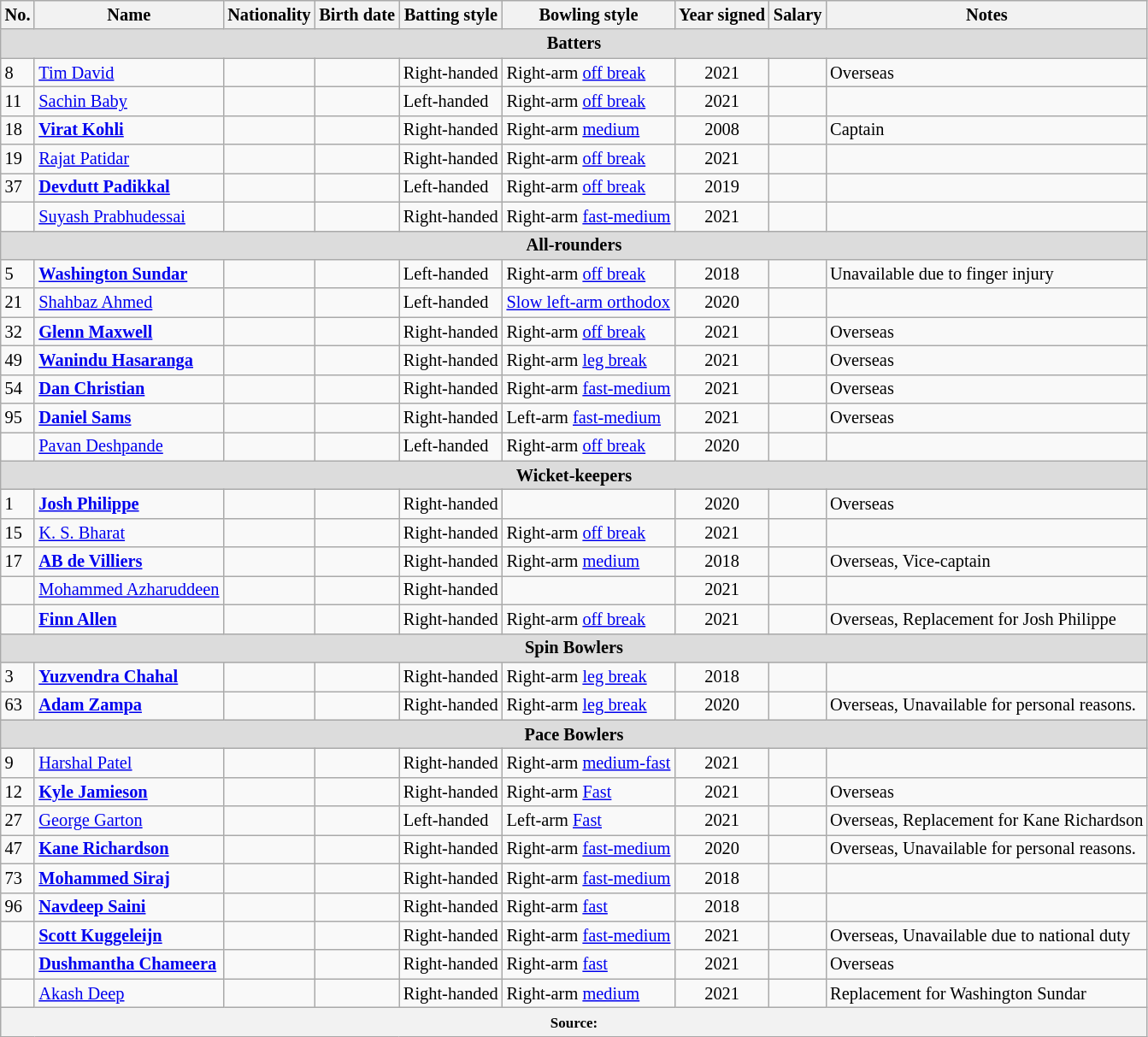<table class="wikitable"  style="font-size:85%;">
<tr>
<th>No.</th>
<th>Name</th>
<th>Nationality</th>
<th>Birth date</th>
<th>Batting style</th>
<th>Bowling style</th>
<th>Year signed</th>
<th>Salary</th>
<th>Notes</th>
</tr>
<tr>
<th colspan="9"  style="background:#dcdcdc; text-align:center;">Batters</th>
</tr>
<tr>
<td>8</td>
<td><a href='#'>Tim David</a></td>
<td></td>
<td></td>
<td>Right-handed</td>
<td>Right-arm <a href='#'>off break</a></td>
<td style="text-align:center;">2021</td>
<td style="text-align:right;"></td>
<td>Overseas</td>
</tr>
<tr>
<td>11</td>
<td><a href='#'>Sachin Baby</a></td>
<td></td>
<td></td>
<td>Left-handed</td>
<td>Right-arm <a href='#'>off break</a></td>
<td style="text-align:center;">2021</td>
<td style="text-align:right;"></td>
<td></td>
</tr>
<tr>
<td>18</td>
<td><strong><a href='#'>Virat Kohli</a></strong></td>
<td></td>
<td></td>
<td>Right-handed</td>
<td>Right-arm <a href='#'>medium</a></td>
<td style="text-align:center;">2008</td>
<td style="text-align:right;"></td>
<td>Captain</td>
</tr>
<tr>
<td>19</td>
<td><a href='#'>Rajat Patidar</a></td>
<td></td>
<td></td>
<td>Right-handed</td>
<td>Right-arm <a href='#'>off break</a></td>
<td style="text-align:center;">2021</td>
<td style="text-align:right;"></td>
<td></td>
</tr>
<tr>
<td>37</td>
<td><strong><a href='#'>Devdutt Padikkal</a></strong></td>
<td></td>
<td></td>
<td>Left-handed</td>
<td>Right-arm <a href='#'>off break</a></td>
<td style="text-align:center;">2019</td>
<td style="text-align:right;"></td>
<td></td>
</tr>
<tr>
<td></td>
<td><a href='#'>Suyash Prabhudessai</a></td>
<td></td>
<td></td>
<td>Right-handed</td>
<td>Right-arm <a href='#'>fast-medium</a></td>
<td style="text-align:center;">2021</td>
<td style="text-align:right;"></td>
<td></td>
</tr>
<tr>
<th colspan="9" style="background:#dcdcdc; text-align:center;">All-rounders</th>
</tr>
<tr>
<td>5</td>
<td><strong><a href='#'>Washington Sundar</a></strong></td>
<td></td>
<td></td>
<td>Left-handed</td>
<td>Right-arm <a href='#'>off break</a></td>
<td style="text-align:center;">2018</td>
<td style="text-align:right;"></td>
<td>Unavailable due to finger injury</td>
</tr>
<tr>
<td>21</td>
<td><a href='#'>Shahbaz Ahmed</a></td>
<td></td>
<td></td>
<td>Left-handed</td>
<td><a href='#'>Slow left-arm orthodox</a></td>
<td style="text-align:center;">2020</td>
<td style="text-align:right;"></td>
<td></td>
</tr>
<tr>
<td>32</td>
<td><strong><a href='#'>Glenn Maxwell</a></strong></td>
<td></td>
<td></td>
<td>Right-handed</td>
<td>Right-arm <a href='#'>off break</a></td>
<td style="text-align:center;">2021</td>
<td style="text-align:right;"></td>
<td>Overseas</td>
</tr>
<tr>
<td>49</td>
<td><strong><a href='#'>Wanindu Hasaranga</a></strong></td>
<td></td>
<td></td>
<td>Right-handed</td>
<td>Right-arm <a href='#'>leg break</a></td>
<td style="text-align:center;">2021</td>
<td style="text-align:right;"></td>
<td>Overseas</td>
</tr>
<tr>
<td>54</td>
<td><strong><a href='#'>Dan Christian</a></strong></td>
<td></td>
<td></td>
<td>Right-handed</td>
<td>Right-arm <a href='#'>fast-medium</a></td>
<td style="text-align:center;">2021</td>
<td style="text-align:right;"></td>
<td>Overseas</td>
</tr>
<tr>
<td>95</td>
<td><strong><a href='#'>Daniel Sams</a></strong></td>
<td></td>
<td></td>
<td>Right-handed</td>
<td>Left-arm <a href='#'>fast-medium</a></td>
<td style="text-align:center">2021</td>
<td style="text-align:right;"></td>
<td>Overseas</td>
</tr>
<tr>
<td></td>
<td><a href='#'>Pavan Deshpande</a></td>
<td></td>
<td></td>
<td>Left-handed</td>
<td>Right-arm <a href='#'>off break</a></td>
<td style="text-align:center;">2020</td>
<td style="text-align:right;"></td>
<td></td>
</tr>
<tr>
<th colspan="9"  style="background:#dcdcdc; text-align:center;">Wicket-keepers</th>
</tr>
<tr>
<td>1</td>
<td><strong><a href='#'>Josh Philippe</a></strong></td>
<td></td>
<td></td>
<td>Right-handed</td>
<td></td>
<td style="text-align:center;">2020</td>
<td style="text-align:right;"></td>
<td>Overseas</td>
</tr>
<tr>
<td>15</td>
<td><a href='#'>K. S. Bharat</a></td>
<td></td>
<td></td>
<td>Right-handed</td>
<td>Right-arm <a href='#'>off break</a></td>
<td style="text-align:center;">2021</td>
<td style="text-align:right;"></td>
<td></td>
</tr>
<tr>
<td>17</td>
<td><strong><a href='#'>AB de Villiers</a></strong></td>
<td></td>
<td></td>
<td>Right-handed</td>
<td>Right-arm <a href='#'>medium</a></td>
<td style="text-align:center;">2018</td>
<td style="text-align:right;"></td>
<td>Overseas, Vice-captain</td>
</tr>
<tr>
<td></td>
<td><a href='#'>Mohammed Azharuddeen</a></td>
<td></td>
<td></td>
<td>Right-handed</td>
<td></td>
<td style="text-align:center;">2021</td>
<td style="text-align:right;"></td>
<td></td>
</tr>
<tr>
<td></td>
<td><strong><a href='#'>Finn Allen</a></strong></td>
<td></td>
<td></td>
<td>Right-handed</td>
<td>Right-arm <a href='#'>off break</a></td>
<td style="text-align:center;">2021</td>
<td style="text-align:right;"></td>
<td>Overseas, Replacement for Josh Philippe</td>
</tr>
<tr>
<th colspan="9"  style="background:#dcdcdc; text-align:center;">Spin Bowlers</th>
</tr>
<tr>
<td>3</td>
<td><strong><a href='#'>Yuzvendra Chahal</a></strong></td>
<td></td>
<td></td>
<td>Right-handed</td>
<td>Right-arm <a href='#'>leg break</a></td>
<td style="text-align:center;">2018</td>
<td style="text-align:right;"></td>
<td></td>
</tr>
<tr>
<td>63</td>
<td><strong><a href='#'>Adam Zampa</a></strong></td>
<td></td>
<td></td>
<td>Right-handed</td>
<td>Right-arm <a href='#'>leg break</a></td>
<td style="text-align:center;">2020</td>
<td style="text-align:right;"></td>
<td>Overseas, Unavailable for personal reasons.</td>
</tr>
<tr>
<th colspan="9"  style="background:#dcdcdc; text-align:center;">Pace Bowlers</th>
</tr>
<tr>
<td>9</td>
<td><a href='#'>Harshal Patel</a></td>
<td></td>
<td></td>
<td>Right-handed</td>
<td>Right-arm <a href='#'>medium-fast</a></td>
<td style="text-align:center;">2021</td>
<td style="text-align:right;"></td>
<td></td>
</tr>
<tr>
<td>12</td>
<td><strong><a href='#'>Kyle Jamieson</a></strong></td>
<td></td>
<td></td>
<td>Right-handed</td>
<td>Right-arm <a href='#'>Fast</a></td>
<td style="text-align:center;">2021</td>
<td style="text-align:right;"></td>
<td>Overseas</td>
</tr>
<tr>
<td>27</td>
<td><a href='#'>George Garton</a></td>
<td></td>
<td></td>
<td>Left-handed</td>
<td>Left-arm <a href='#'>Fast</a></td>
<td style="text-align:center;">2021</td>
<td style="text-align:right;"></td>
<td>Overseas, Replacement for Kane Richardson</td>
</tr>
<tr>
<td>47</td>
<td><strong><a href='#'>Kane Richardson</a></strong></td>
<td></td>
<td></td>
<td>Right-handed</td>
<td>Right-arm <a href='#'>fast-medium</a></td>
<td style="text-align:center;">2020</td>
<td style="text-align:right;"></td>
<td>Overseas, Unavailable for personal reasons.</td>
</tr>
<tr>
<td>73</td>
<td><strong><a href='#'>Mohammed Siraj</a></strong></td>
<td></td>
<td></td>
<td>Right-handed</td>
<td>Right-arm <a href='#'>fast-medium</a></td>
<td style="text-align:center;">2018</td>
<td style="text-align:right;"></td>
<td></td>
</tr>
<tr>
<td>96</td>
<td><strong><a href='#'>Navdeep Saini</a></strong></td>
<td></td>
<td></td>
<td>Right-handed</td>
<td>Right-arm <a href='#'>fast</a></td>
<td style="text-align:center;">2018</td>
<td style="text-align:right;"></td>
<td></td>
</tr>
<tr>
<td></td>
<td><strong><a href='#'>Scott Kuggeleijn</a></strong></td>
<td></td>
<td></td>
<td>Right-handed</td>
<td>Right-arm <a href='#'>fast-medium</a></td>
<td style="text-align:center;">2021</td>
<td style="text-align:right;"></td>
<td>Overseas, Unavailable due to national duty</td>
</tr>
<tr>
<td></td>
<td><strong><a href='#'>Dushmantha Chameera</a></strong></td>
<td></td>
<td></td>
<td>Right-handed</td>
<td>Right-arm <a href='#'>fast</a></td>
<td style="text-align:center;">2021</td>
<td style="text-align:right;"></td>
<td>Overseas</td>
</tr>
<tr>
<td></td>
<td><a href='#'>Akash Deep</a></td>
<td></td>
<td></td>
<td>Right-handed</td>
<td>Right-arm <a href='#'>medium</a></td>
<td style="text-align:center;">2021</td>
<td style="text-align:right;"></td>
<td>Replacement for Washington Sundar</td>
</tr>
<tr>
<th colspan="9" style="text-align: center;"><small>Source: </small></th>
</tr>
</table>
